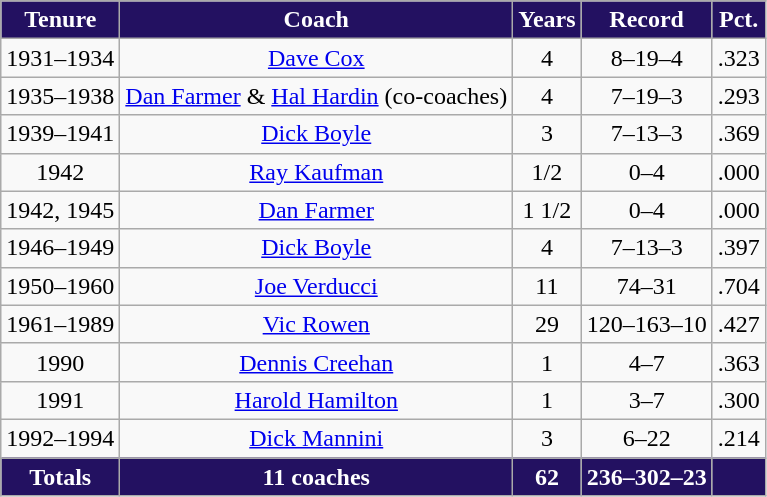<table class="wikitable" style="text-align:center">
<tr>
<th style="background:#231161; color:white;">Tenure</th>
<th style="background:#231161; color:white">Coach</th>
<th style="background:#231161; color:white">Years</th>
<th style="background:#231161; color:white">Record</th>
<th style="background:#231161; color:white">Pct.</th>
</tr>
<tr>
<td>1931–1934</td>
<td><a href='#'>Dave Cox</a></td>
<td>4</td>
<td>8–19–4</td>
<td>.323</td>
</tr>
<tr>
<td>1935–1938</td>
<td><a href='#'>Dan Farmer</a> & <a href='#'>Hal Hardin</a> (co-coaches)</td>
<td>4</td>
<td>7–19–3</td>
<td>.293</td>
</tr>
<tr>
<td>1939–1941</td>
<td><a href='#'>Dick Boyle</a></td>
<td>3</td>
<td>7–13–3</td>
<td>.369</td>
</tr>
<tr>
<td>1942</td>
<td><a href='#'>Ray Kaufman</a></td>
<td>1/2</td>
<td>0–4</td>
<td>.000</td>
</tr>
<tr>
<td>1942, 1945</td>
<td><a href='#'>Dan Farmer</a></td>
<td>1 1/2</td>
<td>0–4</td>
<td>.000</td>
</tr>
<tr>
<td>1946–1949</td>
<td><a href='#'>Dick Boyle</a></td>
<td>4</td>
<td>7–13–3</td>
<td>.397</td>
</tr>
<tr>
<td>1950–1960</td>
<td><a href='#'>Joe Verducci</a></td>
<td>11</td>
<td>74–31</td>
<td>.704</td>
</tr>
<tr>
<td>1961–1989</td>
<td><a href='#'>Vic Rowen</a></td>
<td>29</td>
<td>120–163–10</td>
<td>.427</td>
</tr>
<tr>
<td>1990</td>
<td><a href='#'>Dennis Creehan</a></td>
<td>1</td>
<td>4–7</td>
<td>.363</td>
</tr>
<tr>
<td>1991</td>
<td><a href='#'>Harold Hamilton</a></td>
<td>1</td>
<td>3–7</td>
<td>.300</td>
</tr>
<tr>
<td>1992–1994</td>
<td><a href='#'>Dick Mannini</a></td>
<td>3</td>
<td>6–22</td>
<td>.214</td>
</tr>
<tr style="background:#231161; color:#FFFFFF">
<td><strong>Totals</strong></td>
<td><strong>11 coaches</strong></td>
<td><strong>62</strong></td>
<td><strong>236–302–23</strong></td>
<td></td>
</tr>
</table>
